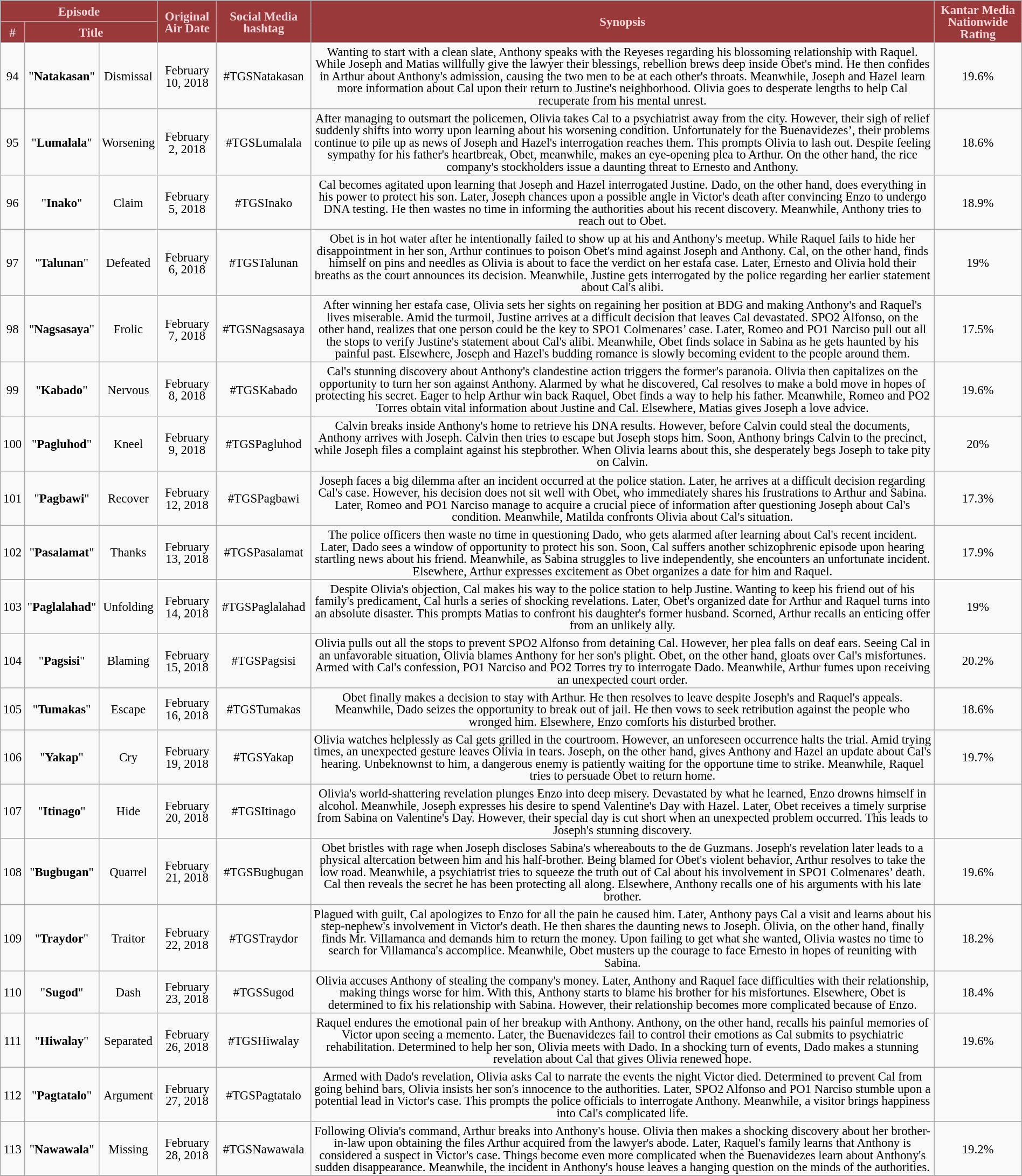<table class="wikitable" style="text-align:center; font-size:95%; line-height:15px;"  width="100%">
<tr>
<th style="background-color:#9A393A; color:#F2D6D8;" colspan="3">Episode</th>
<th style="background-color:#9A393A; color:#F2D6D8;" rowspan="2">Original Air Date</th>
<th style="background-color:#9A393A; color:#F2D6D8;" rowspan="2">Social Media hashtag</th>
<th style="background-color:#9A393A; color:#F2D6D8;" rowspan="2">Synopsis</th>
<th style="background-color:#9A393A; color:#F2D6D8;" colspan="2" rowspan="2">Kantar Media Nationwide Rating</th>
</tr>
<tr>
<th style="background-color:#9A393A; color:#F2D6D8;">#</th>
<th style="background-color:#9A393A; color:#F2D6D8;" colspan="2">Title</th>
</tr>
<tr>
<td>94</td>
<td>"<span><strong>Natakasan</strong></span>"</td>
<td>Dismissal</td>
<td>February 10, 2018</td>
<td>#TGSNatakasan</td>
<td>Wanting to start with a clean slate, Anthony speaks with the Reyeses regarding his blossoming relationship with Raquel. While Joseph and Matias willfully give the lawyer their blessings, rebellion brews deep inside Obet's mind. He then confides in Arthur about Anthony's admission, causing the two men to be at each other's throats. Meanwhile, Joseph and Hazel learn more information about Cal upon their return to Justine's neighborhood. Olivia goes to desperate lengths to help Cal recuperate from his mental unrest.</td>
<td>19.6%</td>
</tr>
<tr>
<td>95</td>
<td>"<span><strong>Lumalala</strong></span>"</td>
<td>Worsening</td>
<td>February 2, 2018</td>
<td>#TGSLumalala</td>
<td>After managing to outsmart the policemen, Olivia takes Cal to a psychiatrist away from the city. However, their sigh of relief suddenly shifts into worry upon learning about his worsening condition. Unfortunately for the Buenavidezes’, their problems continue to pile up as news of Joseph and Hazel's interrogation reaches them. This prompts Olivia to lash out. Despite feeling sympathy for his father's heartbreak, Obet, meanwhile, makes an eye-opening plea to Arthur. On the other hand, the rice company's stockholders issue a daunting threat to Ernesto and Anthony.</td>
<td>18.6%</td>
</tr>
<tr>
<td>96</td>
<td>"<span><strong>Inako</strong></span>"</td>
<td>Claim</td>
<td>February 5, 2018</td>
<td>#TGSInako</td>
<td>Cal becomes agitated upon learning that Joseph and Hazel interrogated Justine. Dado, on the other hand, does everything in his power to protect his son. Later, Joseph chances upon a possible angle in Victor's death after convincing Enzo to undergo DNA testing. He then wastes no time in informing the authorities about his recent discovery. Meanwhile, Anthony tries to reach out to Obet.</td>
<td>18.9%</td>
</tr>
<tr>
<td>97</td>
<td>"<span><strong>Talunan</strong></span>"</td>
<td>Defeated</td>
<td>February 6, 2018</td>
<td>#TGSTalunan</td>
<td>Obet is in hot water after he intentionally failed to show up at his and Anthony's meetup. While Raquel fails to hide her disappointment in her son, Arthur continues to poison Obet's mind against Joseph and Anthony. Cal, on the other hand, finds himself on pins and needles as Olivia is about to face the verdict on her estafa case. Later, Ernesto and Olivia hold their breaths as the court announces its decision. Meanwhile, Justine gets interrogated by the police regarding her earlier statement about Cal's alibi.</td>
<td>19%</td>
</tr>
<tr>
<td>98</td>
<td>"<span><strong>Nagsasaya</strong></span>"</td>
<td>Frolic</td>
<td>February 7, 2018</td>
<td>#TGSNagsasaya</td>
<td>After winning her estafa case, Olivia sets her sights on regaining her position at BDG and making Anthony's and Raquel's lives miserable. Amid the turmoil, Justine arrives at a difficult decision that leaves Cal devastated. SPO2 Alfonso, on the other hand, realizes that one person could be the key to SPO1 Colmenares’ case. Later, Romeo and PO1 Narciso pull out all the stops to verify Justine's statement about Cal's alibi. Meanwhile, Obet finds solace in Sabina as he gets haunted by his painful past. Elsewhere, Joseph and Hazel's budding romance is slowly becoming evident to the people around them.</td>
<td>17.5%</td>
</tr>
<tr>
<td>99</td>
<td>"<span><strong>Kabado</strong></span>"</td>
<td>Nervous</td>
<td>February 8, 2018</td>
<td>#TGSKabado</td>
<td>Cal's stunning discovery about Anthony's clandestine action triggers the former's paranoia. Olivia then capitalizes on the opportunity to turn her son against Anthony. Alarmed by what he discovered, Cal resolves to make a bold move in hopes of protecting his secret. Eager to help Arthur win back Raquel, Obet finds a way to help his father. Meanwhile, Romeo and PO2 Torres obtain vital information about Justine and Cal. Elsewhere, Matias gives Joseph a love advice.</td>
<td>19.6%</td>
</tr>
<tr>
<td>100</td>
<td>"<span><strong>Pagluhod</strong></span>"</td>
<td>Kneel</td>
<td>February 9, 2018</td>
<td>#TGSPagluhod</td>
<td>Calvin breaks inside Anthony's home to retrieve his DNA results. However, before Calvin could steal the documents, Anthony arrives with Joseph. Calvin then tries to escape but Joseph stops him. Soon, Anthony brings Calvin to the precinct, while Joseph files a complaint against his stepbrother. When Olivia learns about this, she desperately begs Joseph to take pity on Calvin.</td>
<td>20%</td>
</tr>
<tr>
<td>101</td>
<td>"<span><strong>Pagbawi</strong></span>"</td>
<td>Recover</td>
<td>February 12, 2018</td>
<td>#TGSPagbawi</td>
<td>Joseph faces a big dilemma after an incident occurred at the police station. Later, he arrives at a difficult decision regarding Cal's case. However, his decision does not sit well with Obet, who immediately shares his frustrations to Arthur and Sabina. Later, Romeo and PO1 Narciso manage to acquire a crucial piece of information after questioning Joseph about Cal's condition. Meanwhile, Matilda confronts Olivia about Cal's situation.</td>
<td>17.3%</td>
</tr>
<tr>
<td>102</td>
<td>"<span><strong>Pasalamat</strong></span>"</td>
<td>Thanks</td>
<td>February 13, 2018</td>
<td>#TGSPasalamat</td>
<td>The police officers then waste no time in questioning Dado, who gets alarmed after learning about Cal's recent incident. Later, Dado sees a window of opportunity to protect his son. Soon, Cal suffers another schizophrenic episode upon hearing startling news about his friend. Meanwhile, as Sabina struggles to live independently, she encounters an unfortunate incident. Elsewhere, Arthur expresses excitement as Obet organizes a date for him and Raquel.</td>
<td>17.9%</td>
</tr>
<tr>
<td>103</td>
<td>"<span><strong>Paglalahad</strong></span>"</td>
<td>Unfolding</td>
<td>February 14, 2018</td>
<td>#TGSPaglalahad</td>
<td>Despite Olivia's objection, Cal makes his way to the police station to help Justine. Wanting to keep his friend out of his family's predicament, Cal hurls a series of shocking revelations. Later, Obet's organized date for Arthur and Raquel turns into an absolute disaster. This prompts Matias to confront his daughter's former husband. Scorned, Arthur recalls an enticing offer from an unlikely ally.</td>
<td>19%</td>
</tr>
<tr>
<td>104</td>
<td>"<span><strong>Pagsisi</strong></span>"</td>
<td>Blaming</td>
<td>February 15, 2018</td>
<td>#TGSPagsisi</td>
<td>Olivia pulls out all the stops to prevent SPO2 Alfonso from detaining Cal. However, her plea falls on deaf ears. Seeing Cal in an unfavorable situation, Olivia blames Anthony for her son's plight. Obet, on the other hand, gloats over Cal's misfortunes. Armed with Cal's confession, PO1 Narciso and PO2 Torres try to interrogate Dado. Meanwhile, Arthur fumes upon receiving an unexpected court order.</td>
<td>20.2%</td>
</tr>
<tr>
<td>105</td>
<td>"<span><strong>Tumakas</strong></span>"</td>
<td>Escape</td>
<td>February 16, 2018</td>
<td>#TGSTumakas</td>
<td>Obet finally makes a decision to stay with Arthur. He then resolves to leave despite Joseph's and Raquel's appeals. Meanwhile, Dado seizes the opportunity to break out of jail. He then vows to seek retribution against the people who wronged him. Elsewhere, Enzo comforts his disturbed brother.</td>
<td>18.6%</td>
</tr>
<tr>
<td>106</td>
<td>"<span><strong>Yakap</strong></span>"</td>
<td>Cry</td>
<td>February 19, 2018</td>
<td>#TGSYakap</td>
<td>Olivia watches helplessly as Cal gets grilled in the courtroom. However, an unforeseen occurrence halts the trial. Amid trying times, an unexpected gesture leaves Olivia in tears. Joseph, on the other hand, gives Anthony and Hazel an update about Cal's hearing. Unbeknownst to him, a dangerous enemy is patiently waiting for the opportune time to strike. Meanwhile, Raquel tries to persuade Obet to return home.</td>
<td>19.7%</td>
</tr>
<tr>
<td>107</td>
<td>"<span><strong>Itinago</strong></span>"</td>
<td>Hide</td>
<td>February 20, 2018</td>
<td>#TGSItinago</td>
<td>Olivia's world-shattering revelation plunges Enzo into deep misery. Devastated by what he learned, Enzo drowns himself in alcohol. Meanwhile, Joseph expresses his desire to spend Valentine's Day with Hazel. Later, Obet receives a timely surprise from Sabina on Valentine's Day. However, their special day is cut short when an unexpected problem occurred. This leads to Joseph's stunning discovery.</td>
<td></td>
</tr>
<tr>
<td>108</td>
<td>"<span><strong>Bugbugan</strong></span>"</td>
<td>Quarrel</td>
<td>February 21, 2018</td>
<td>#TGSBugbugan</td>
<td>Obet bristles with rage when Joseph discloses Sabina's whereabouts to the de Guzmans. Joseph's revelation later leads to a physical altercation between him and his half-brother. Being blamed for Obet's violent behavior, Arthur resolves to take the low road. Meanwhile, a psychiatrist tries to squeeze the truth out of Cal about his involvement in SPO1 Colmenares’ death. Cal then reveals the secret he has been protecting all along. Elsewhere, Anthony recalls one of his arguments with his late brother.</td>
<td>19.6%</td>
</tr>
<tr>
<td>109</td>
<td>"<span><strong>Traydor</strong></span>"</td>
<td>Traitor</td>
<td>February 22, 2018</td>
<td>#TGSTraydor</td>
<td>Plagued with guilt, Cal apologizes to Enzo for all the pain he caused him. Later, Anthony pays Cal a visit and learns about his step-nephew's involvement in Victor's death. He then shares the daunting news to Joseph. Olivia, on the other hand, finally finds Mr. Villamanca and demands him to return the money. Upon failing to get what she wanted, Olivia wastes no time to search for Villamanca's accomplice. Meanwhile, Obet musters up the courage to face Ernesto in hopes of reuniting with Sabina.</td>
<td>18.2%</td>
</tr>
<tr>
<td>110</td>
<td>"<span><strong>Sugod</strong></span>"</td>
<td>Dash</td>
<td>February 23, 2018</td>
<td>#TGSSugod</td>
<td>Olivia accuses Anthony of stealing the company's money. Later, Anthony and Raquel face difficulties with their relationship, making things worse for him. With this, Anthony starts to blame his brother for his misfortunes. Elsewhere, Obet is determined to fix his relationship with Sabina. However, their relationship becomes more complicated because of Enzo.</td>
<td>18.4%</td>
</tr>
<tr>
<td>111</td>
<td>"<span><strong>Hiwalay</strong></span>"</td>
<td>Separated</td>
<td>February 26, 2018</td>
<td>#TGSHiwalay</td>
<td>Raquel endures the emotional pain of her breakup with Anthony. Anthony, on the other hand, recalls his painful memories of Victor upon seeing a memento. Later, the Buenavidezes fail to control their emotions as Cal submits to psychiatric rehabilitation. Determined to help her son, Olivia meets with Dado. In a shocking turn of events, Dado makes a stunning revelation about Cal that gives Olivia renewed hope.</td>
<td>19.6%</td>
</tr>
<tr>
<td>112</td>
<td>"<span><strong>Pagtatalo</strong></span>"</td>
<td>Argument</td>
<td>February 27, 2018</td>
<td>#TGSPagtatalo</td>
<td>Armed with Dado's revelation, Olivia asks Cal to narrate the events the night Victor died. Determined to prevent Cal from going behind bars, Olivia insists her son's innocence to the authorities. Later, SPO2 Alfonso and PO1 Narciso stumble upon a potential lead in Victor's case. This prompts the police officials to interrogate Anthony. Meanwhile, a visitor brings happiness into Cal's complicated life.</td>
<td></td>
</tr>
<tr>
<td>113</td>
<td>"<span><strong>Nawawala</strong></span>"</td>
<td>Missing</td>
<td>February 28, 2018</td>
<td>#TGSNawawala</td>
<td>Following Olivia's command, Arthur breaks into Anthony's house. Olivia then makes a shocking discovery about her brother-in-law upon obtaining the files Arthur acquired from the lawyer's abode. Later, Raquel's family learns that Anthony is considered a suspect in Victor's case. Things become even more complicated when the Buenavidezes learn about Anthony's sudden disappearance. Meanwhile, the incident in Anthony's house leaves a hanging question on the minds of the authorities.</td>
<td>19.2%</td>
</tr>
<tr>
</tr>
</table>
